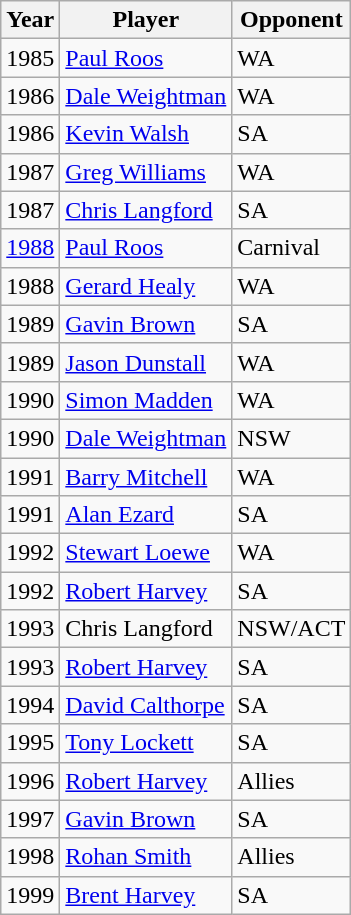<table class="wikitable sortable">
<tr>
<th>Year</th>
<th>Player</th>
<th>Opponent</th>
</tr>
<tr>
<td>1985</td>
<td><a href='#'>Paul Roos</a></td>
<td>WA</td>
</tr>
<tr>
<td>1986</td>
<td><a href='#'>Dale Weightman</a></td>
<td>WA</td>
</tr>
<tr>
<td>1986</td>
<td><a href='#'>Kevin Walsh</a></td>
<td>SA</td>
</tr>
<tr>
<td>1987</td>
<td><a href='#'>Greg Williams</a></td>
<td>WA</td>
</tr>
<tr>
<td>1987</td>
<td><a href='#'>Chris Langford</a></td>
<td>SA</td>
</tr>
<tr>
<td><a href='#'>1988</a></td>
<td><a href='#'>Paul Roos</a></td>
<td>Carnival</td>
</tr>
<tr>
<td>1988</td>
<td><a href='#'>Gerard Healy</a></td>
<td>WA</td>
</tr>
<tr>
<td>1989</td>
<td><a href='#'>Gavin Brown</a></td>
<td>SA</td>
</tr>
<tr>
<td>1989</td>
<td><a href='#'>Jason Dunstall</a></td>
<td>WA</td>
</tr>
<tr>
<td>1990</td>
<td><a href='#'>Simon Madden</a></td>
<td>WA</td>
</tr>
<tr>
<td>1990</td>
<td><a href='#'>Dale Weightman</a></td>
<td>NSW</td>
</tr>
<tr>
<td>1991</td>
<td><a href='#'>Barry Mitchell</a></td>
<td>WA</td>
</tr>
<tr>
<td>1991</td>
<td><a href='#'>Alan Ezard</a></td>
<td>SA</td>
</tr>
<tr>
<td>1992</td>
<td><a href='#'>Stewart Loewe</a></td>
<td>WA</td>
</tr>
<tr>
<td>1992</td>
<td><a href='#'>Robert Harvey</a></td>
<td>SA</td>
</tr>
<tr>
<td>1993</td>
<td>Chris Langford</td>
<td>NSW/ACT</td>
</tr>
<tr>
<td>1993</td>
<td><a href='#'>Robert Harvey</a></td>
<td>SA</td>
</tr>
<tr>
<td>1994</td>
<td><a href='#'>David Calthorpe</a></td>
<td>SA</td>
</tr>
<tr>
<td>1995</td>
<td><a href='#'>Tony Lockett</a></td>
<td>SA</td>
</tr>
<tr>
<td>1996</td>
<td><a href='#'>Robert Harvey</a></td>
<td>Allies</td>
</tr>
<tr>
<td>1997</td>
<td><a href='#'>Gavin Brown</a></td>
<td>SA</td>
</tr>
<tr>
<td>1998</td>
<td><a href='#'>Rohan Smith</a></td>
<td>Allies</td>
</tr>
<tr>
<td>1999</td>
<td><a href='#'>Brent Harvey</a></td>
<td>SA</td>
</tr>
</table>
